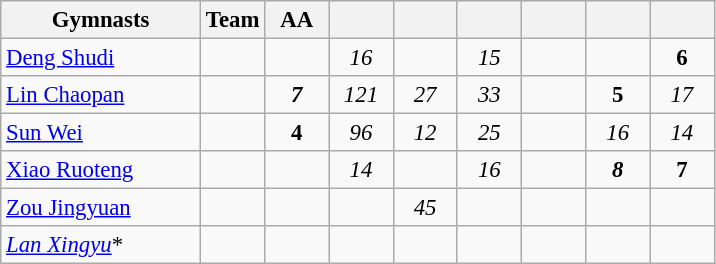<table class="wikitable sortable collapsible autocollapse plainrowheaders" style="text-align:center; font-size:95%;">
<tr>
<th width=28% class=unsortable>Gymnasts</th>
<th width=9% class=unsortable>Team</th>
<th width=9% class=unsortable>AA</th>
<th width=9% class=unsortable></th>
<th width=9% class=unsortable></th>
<th width=9% class=unsortable></th>
<th width=9% class=unsortable></th>
<th width=9% class=unsortable></th>
<th width=9% class=unsortable></th>
</tr>
<tr>
<td align=left><a href='#'>Deng Shudi</a></td>
<td></td>
<td></td>
<td><em>16</em></td>
<td></td>
<td><em>15</em></td>
<td></td>
<td></td>
<td><strong>6</strong></td>
</tr>
<tr>
<td align=left><a href='#'>Lin Chaopan</a></td>
<td></td>
<td><strong><em>7</em></strong></td>
<td><em>121</em></td>
<td><em>27</em></td>
<td><em>33</em></td>
<td></td>
<td><strong>5</strong></td>
<td><em>17</em></td>
</tr>
<tr>
<td align=left><a href='#'>Sun Wei</a></td>
<td></td>
<td><strong>4</strong></td>
<td><em>96</em></td>
<td><em>12</em></td>
<td><em>25</em></td>
<td></td>
<td><em>16</em></td>
<td><em>14</em></td>
</tr>
<tr>
<td align=left><a href='#'>Xiao Ruoteng</a></td>
<td></td>
<td></td>
<td><em>14</em></td>
<td></td>
<td><em>16</em></td>
<td></td>
<td><strong><em>8</em></strong></td>
<td><strong>7</strong></td>
</tr>
<tr>
<td align=left><a href='#'>Zou Jingyuan</a></td>
<td></td>
<td></td>
<td></td>
<td><em>45</em></td>
<td></td>
<td></td>
<td></td>
<td></td>
</tr>
<tr>
<td align=left><em><a href='#'>Lan Xingyu</a></em>*</td>
<td></td>
<td></td>
<td></td>
<td></td>
<td></td>
<td></td>
<td></td>
<td></td>
</tr>
</table>
